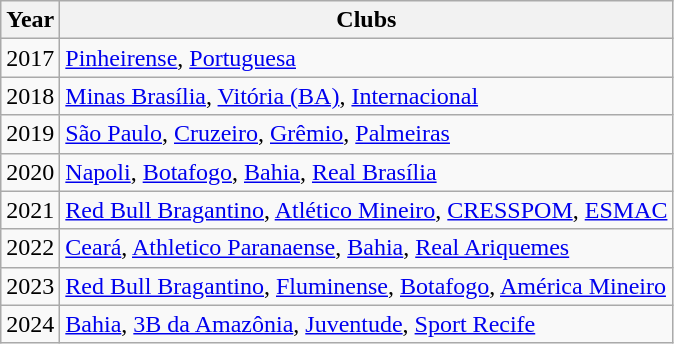<table class="wikitable">
<tr>
<th>Year</th>
<th>Clubs</th>
</tr>
<tr>
<td>2017</td>
<td><a href='#'>Pinheirense</a>, <a href='#'>Portuguesa</a></td>
</tr>
<tr>
<td>2018</td>
<td><a href='#'>Minas Brasília</a>, <a href='#'>Vitória (BA)</a>, <a href='#'>Internacional</a></td>
</tr>
<tr>
<td>2019</td>
<td><a href='#'>São Paulo</a>, <a href='#'>Cruzeiro</a>, <a href='#'>Grêmio</a>, <a href='#'>Palmeiras</a></td>
</tr>
<tr>
<td>2020</td>
<td><a href='#'>Napoli</a>, <a href='#'>Botafogo</a>, <a href='#'>Bahia</a>, <a href='#'>Real Brasília</a></td>
</tr>
<tr>
<td>2021</td>
<td><a href='#'>Red Bull Bragantino</a>, <a href='#'>Atlético Mineiro</a>, <a href='#'>CRESSPOM</a>, <a href='#'>ESMAC</a></td>
</tr>
<tr>
<td>2022</td>
<td><a href='#'>Ceará</a>, <a href='#'>Athletico Paranaense</a>, <a href='#'>Bahia</a>, <a href='#'>Real Ariquemes</a></td>
</tr>
<tr>
<td>2023</td>
<td><a href='#'>Red Bull Bragantino</a>, <a href='#'>Fluminense</a>, <a href='#'>Botafogo</a>, <a href='#'>América Mineiro</a></td>
</tr>
<tr>
<td>2024</td>
<td><a href='#'>Bahia</a>, <a href='#'>3B da Amazônia</a>, <a href='#'>Juventude</a>, <a href='#'>Sport Recife</a></td>
</tr>
</table>
